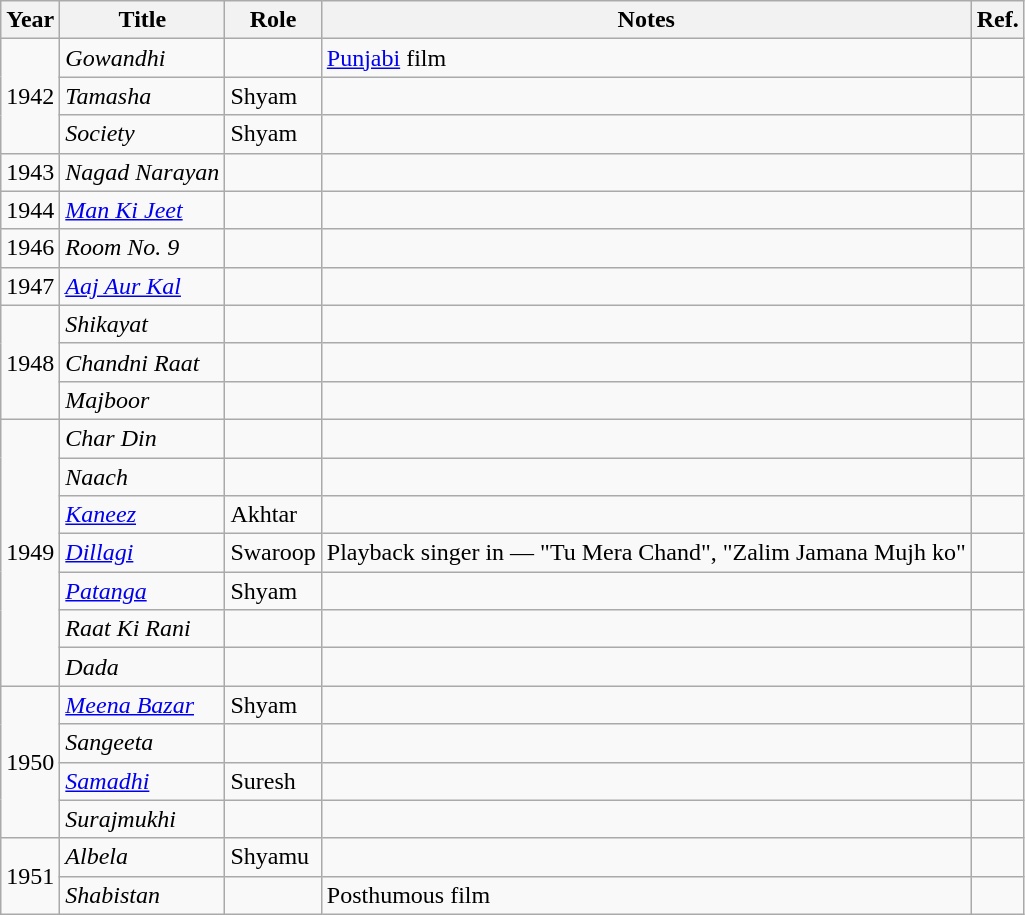<table class="wikitable sortable">
<tr>
<th>Year</th>
<th>Title</th>
<th>Role</th>
<th class="unsortable">Notes</th>
<th class="unsortable">Ref.</th>
</tr>
<tr>
<td rowspan="3">1942</td>
<td><em>Gowandhi</em></td>
<td></td>
<td><a href='#'>Punjabi</a> film</td>
<td></td>
</tr>
<tr>
<td><em>Tamasha</em></td>
<td>Shyam</td>
<td></td>
<td></td>
</tr>
<tr>
<td><em>Society</em></td>
<td>Shyam</td>
<td></td>
<td></td>
</tr>
<tr>
<td>1943</td>
<td><em>Nagad Narayan</em></td>
<td></td>
<td></td>
<td></td>
</tr>
<tr>
<td>1944</td>
<td><em><a href='#'>Man Ki Jeet</a></em></td>
<td></td>
<td></td>
<td></td>
</tr>
<tr>
<td>1946</td>
<td><em>Room No. 9</em></td>
<td></td>
<td></td>
<td></td>
</tr>
<tr>
<td>1947</td>
<td><em><a href='#'>Aaj Aur Kal</a></em></td>
<td></td>
<td></td>
<td></td>
</tr>
<tr>
<td rowspan="3">1948</td>
<td><em>Shikayat</em></td>
<td></td>
<td></td>
<td></td>
</tr>
<tr>
<td><em>Chandni Raat</em></td>
<td></td>
<td></td>
<td></td>
</tr>
<tr>
<td><em>Majboor</em></td>
<td></td>
<td></td>
<td></td>
</tr>
<tr>
<td rowspan="7">1949</td>
<td><em>Char Din</em></td>
<td></td>
<td></td>
<td></td>
</tr>
<tr>
<td><em>Naach</em></td>
<td></td>
<td></td>
<td></td>
</tr>
<tr>
<td><em><a href='#'>Kaneez</a></em></td>
<td>Akhtar</td>
<td></td>
<td></td>
</tr>
<tr>
<td><em><a href='#'>Dillagi</a></em></td>
<td>Swaroop</td>
<td>Playback singer in — "Tu Mera Chand", "Zalim Jamana Mujh ko"</td>
<td></td>
</tr>
<tr>
<td><em><a href='#'>Patanga</a></em></td>
<td>Shyam</td>
<td></td>
<td></td>
</tr>
<tr>
<td><em>Raat Ki Rani</em></td>
<td></td>
<td></td>
<td></td>
</tr>
<tr>
<td><em>Dada</em></td>
<td></td>
<td></td>
<td></td>
</tr>
<tr>
<td rowspan="4">1950</td>
<td><em><a href='#'>Meena Bazar</a></em></td>
<td>Shyam</td>
<td></td>
<td></td>
</tr>
<tr>
<td><em>Sangeeta</em></td>
<td></td>
<td></td>
<td></td>
</tr>
<tr>
<td><em><a href='#'>Samadhi</a></em></td>
<td>Suresh</td>
<td></td>
<td></td>
</tr>
<tr>
<td><em>Surajmukhi</em></td>
<td></td>
<td></td>
<td></td>
</tr>
<tr>
<td rowspan="2">1951</td>
<td><em>Albela</em></td>
<td>Shyamu</td>
<td></td>
<td></td>
</tr>
<tr>
<td><em>Shabistan</em></td>
<td></td>
<td>Posthumous film</td>
<td></td>
</tr>
</table>
